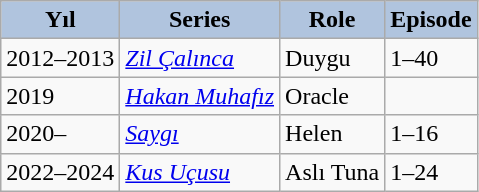<table class=wikitable>
<tr>
<th style="background:LightSteelBlue">Yıl</th>
<th style="background:LightSteelBlue">Series</th>
<th style="background:LightSteelBlue">Role</th>
<th style="background:LightSteelBlue">Episode</th>
</tr>
<tr>
<td>2012–2013</td>
<td><em><a href='#'>Zil Çalınca</a></em></td>
<td>Duygu</td>
<td>1–40</td>
</tr>
<tr>
<td>2019</td>
<td><em><a href='#'>Hakan Muhafız</a></em></td>
<td>Oracle</td>
<td></td>
</tr>
<tr>
<td>2020–</td>
<td><em><a href='#'>Saygı</a></em></td>
<td>Helen</td>
<td>1–16</td>
</tr>
<tr>
<td>2022–2024</td>
<td><em><a href='#'>Kus Uçusu</a></em></td>
<td>Aslı Tuna</td>
<td>1–24</td>
</tr>
</table>
